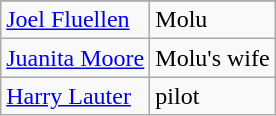<table class=wikitable>
<tr>
</tr>
<tr>
<td><a href='#'>Joel Fluellen</a></td>
<td>Molu</td>
</tr>
<tr>
<td><a href='#'>Juanita Moore</a></td>
<td>Molu's wife</td>
</tr>
<tr>
<td><a href='#'>Harry Lauter</a></td>
<td>pilot</td>
</tr>
</table>
